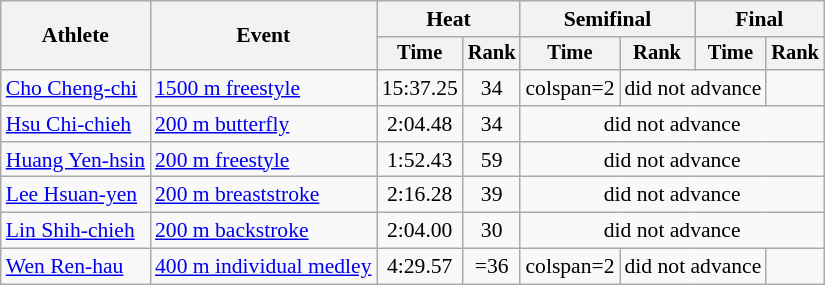<table class=wikitable style="font-size:90%">
<tr>
<th rowspan="2">Athlete</th>
<th rowspan="2">Event</th>
<th colspan="2">Heat</th>
<th colspan="2">Semifinal</th>
<th colspan="2">Final</th>
</tr>
<tr style="font-size:95%">
<th>Time</th>
<th>Rank</th>
<th>Time</th>
<th>Rank</th>
<th>Time</th>
<th>Rank</th>
</tr>
<tr align=center>
<td align=left><a href='#'>Cho Cheng-chi</a></td>
<td align=left><a href='#'>1500 m freestyle</a></td>
<td>15:37.25</td>
<td>34</td>
<td>colspan=2 </td>
<td colspan=2>did not advance</td>
</tr>
<tr align=center>
<td align=left><a href='#'>Hsu Chi-chieh</a></td>
<td align=left><a href='#'>200 m butterfly</a></td>
<td>2:04.48</td>
<td>34</td>
<td colspan=4>did not advance</td>
</tr>
<tr align=center>
<td align=left><a href='#'>Huang Yen-hsin</a></td>
<td align=left><a href='#'>200 m freestyle</a></td>
<td>1:52.43</td>
<td>59</td>
<td colspan=4>did not advance</td>
</tr>
<tr align=center>
<td align=left><a href='#'>Lee Hsuan-yen</a></td>
<td align=left><a href='#'>200 m breaststroke</a></td>
<td>2:16.28</td>
<td>39</td>
<td colspan=4>did not advance</td>
</tr>
<tr align=center>
<td align=left><a href='#'>Lin Shih-chieh</a></td>
<td align=left><a href='#'>200 m backstroke</a></td>
<td>2:04.00</td>
<td>30</td>
<td colspan=4>did not advance</td>
</tr>
<tr align=center>
<td align=left><a href='#'>Wen Ren-hau</a></td>
<td align=left><a href='#'>400 m individual medley</a></td>
<td>4:29.57</td>
<td>=36</td>
<td>colspan=2 </td>
<td colspan=2>did not advance</td>
</tr>
</table>
